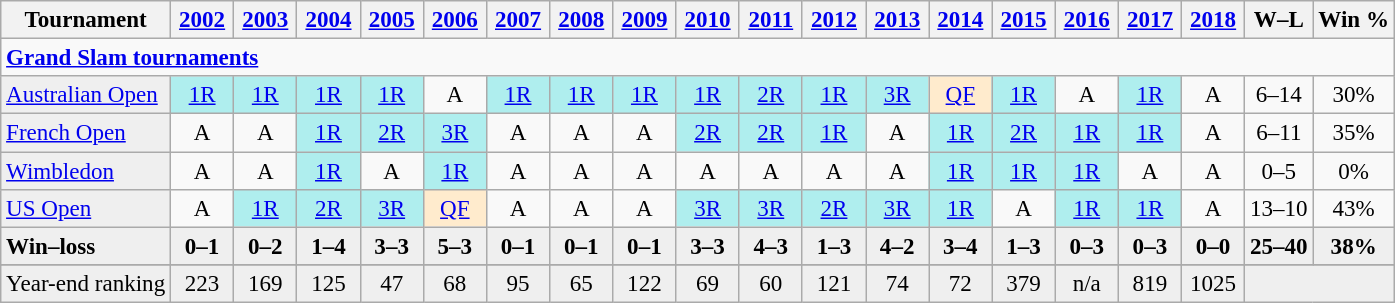<table class=wikitable style=text-align:center;font-size:96%>
<tr>
<th>Tournament</th>
<th width=35><a href='#'>2002</a></th>
<th width=35><a href='#'>2003</a></th>
<th width=35><a href='#'>2004</a></th>
<th width=35><a href='#'>2005</a></th>
<th width=35><a href='#'>2006</a></th>
<th width=35><a href='#'>2007</a></th>
<th width=35><a href='#'>2008</a></th>
<th width=35><a href='#'>2009</a></th>
<th width=35><a href='#'>2010</a></th>
<th width=35><a href='#'>2011</a></th>
<th width=35><a href='#'>2012</a></th>
<th width=35><a href='#'>2013</a></th>
<th width=35><a href='#'>2014</a></th>
<th width=35><a href='#'>2015</a></th>
<th width=35><a href='#'>2016</a></th>
<th width=35><a href='#'>2017</a></th>
<th width=35><a href='#'>2018</a></th>
<th>W–L</th>
<th>Win %</th>
</tr>
<tr>
<td colspan="20" align="left"><strong><a href='#'>Grand Slam tournaments</a></strong></td>
</tr>
<tr>
<td bgcolor=efefef align=left><a href='#'>Australian Open</a></td>
<td bgcolor=afeeee><a href='#'>1R</a></td>
<td bgcolor=afeeee><a href='#'>1R</a></td>
<td bgcolor=afeeee><a href='#'>1R</a></td>
<td bgcolor=afeeee><a href='#'>1R</a></td>
<td>A</td>
<td bgcolor=afeeee><a href='#'>1R</a></td>
<td bgcolor=afeeee><a href='#'>1R</a></td>
<td bgcolor=afeeee><a href='#'>1R</a></td>
<td bgcolor=afeeee><a href='#'>1R</a></td>
<td bgcolor=afeeee><a href='#'>2R</a></td>
<td bgcolor=afeeee><a href='#'>1R</a></td>
<td bgcolor=afeeee><a href='#'>3R</a></td>
<td bgcolor=ffebcd><a href='#'>QF</a></td>
<td bgcolor=afeeee><a href='#'>1R</a></td>
<td>A</td>
<td bgcolor=afeeee><a href='#'>1R</a></td>
<td>A</td>
<td>6–14</td>
<td>30%</td>
</tr>
<tr>
<td bgcolor=efefef align=left><a href='#'>French Open</a></td>
<td>A</td>
<td>A</td>
<td bgcolor=afeeee><a href='#'>1R</a></td>
<td bgcolor=afeeee><a href='#'>2R</a></td>
<td bgcolor=afeeee><a href='#'>3R</a></td>
<td>A</td>
<td>A</td>
<td>A</td>
<td bgcolor=afeeee><a href='#'>2R</a></td>
<td bgcolor=afeeee><a href='#'>2R</a></td>
<td bgcolor=afeeee><a href='#'>1R</a></td>
<td>A</td>
<td bgcolor=afeeee><a href='#'>1R</a></td>
<td bgcolor=afeeee><a href='#'>2R</a></td>
<td bgcolor=afeeee><a href='#'>1R</a></td>
<td bgcolor=afeeee><a href='#'>1R</a></td>
<td>A</td>
<td>6–11</td>
<td>35%</td>
</tr>
<tr>
<td bgcolor=efefef align=left><a href='#'>Wimbledon</a></td>
<td>A</td>
<td>A</td>
<td bgcolor=afeeee><a href='#'>1R</a></td>
<td>A</td>
<td bgcolor=afeeee><a href='#'>1R</a></td>
<td>A</td>
<td>A</td>
<td>A</td>
<td>A</td>
<td>A</td>
<td>A</td>
<td>A</td>
<td bgcolor=afeeee><a href='#'>1R</a></td>
<td bgcolor=afeeee><a href='#'>1R</a></td>
<td bgcolor=afeeee><a href='#'>1R</a></td>
<td>A</td>
<td>A</td>
<td>0–5</td>
<td>0%</td>
</tr>
<tr>
<td bgcolor=efefef align=left><a href='#'>US Open</a></td>
<td>A</td>
<td bgcolor=afeeee><a href='#'>1R</a></td>
<td bgcolor=afeeee><a href='#'>2R</a></td>
<td bgcolor=afeeee><a href='#'>3R</a></td>
<td bgcolor=ffebcd><a href='#'>QF</a></td>
<td>A</td>
<td>A</td>
<td>A</td>
<td bgcolor=afeeee><a href='#'>3R</a></td>
<td bgcolor=afeeee><a href='#'>3R</a></td>
<td bgcolor=afeeee><a href='#'>2R</a></td>
<td bgcolor=afeeee><a href='#'>3R</a></td>
<td bgcolor=afeeee><a href='#'>1R</a></td>
<td>A</td>
<td bgcolor=afeeee><a href='#'>1R</a></td>
<td bgcolor=afeeee><a href='#'>1R</a></td>
<td>A</td>
<td>13–10</td>
<td>43%</td>
</tr>
<tr style="font-weight:bold; background:#efefef;">
<td style=text-align:left>Win–loss</td>
<td>0–1</td>
<td>0–2</td>
<td>1–4</td>
<td>3–3</td>
<td>5–3</td>
<td>0–1</td>
<td>0–1</td>
<td>0–1</td>
<td>3–3</td>
<td>4–3</td>
<td>1–3</td>
<td>4–2</td>
<td>3–4</td>
<td>1–3</td>
<td>0–3</td>
<td>0–3</td>
<td>0–0</td>
<td>25–40</td>
<td>38%</td>
</tr>
<tr>
</tr>
<tr bgcolor=efefef>
<td align=left>Year-end ranking</td>
<td>223</td>
<td>169</td>
<td>125</td>
<td>47</td>
<td>68</td>
<td>95</td>
<td>65</td>
<td>122</td>
<td>69</td>
<td>60</td>
<td>121</td>
<td>74</td>
<td>72</td>
<td>379</td>
<td>n/a</td>
<td>819</td>
<td>1025</td>
<td colspan=2></td>
</tr>
</table>
